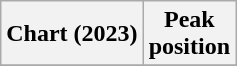<table class="wikitable sortable plainrowheaders">
<tr>
<th>Chart (2023)</th>
<th>Peak<br>position</th>
</tr>
<tr>
</tr>
</table>
